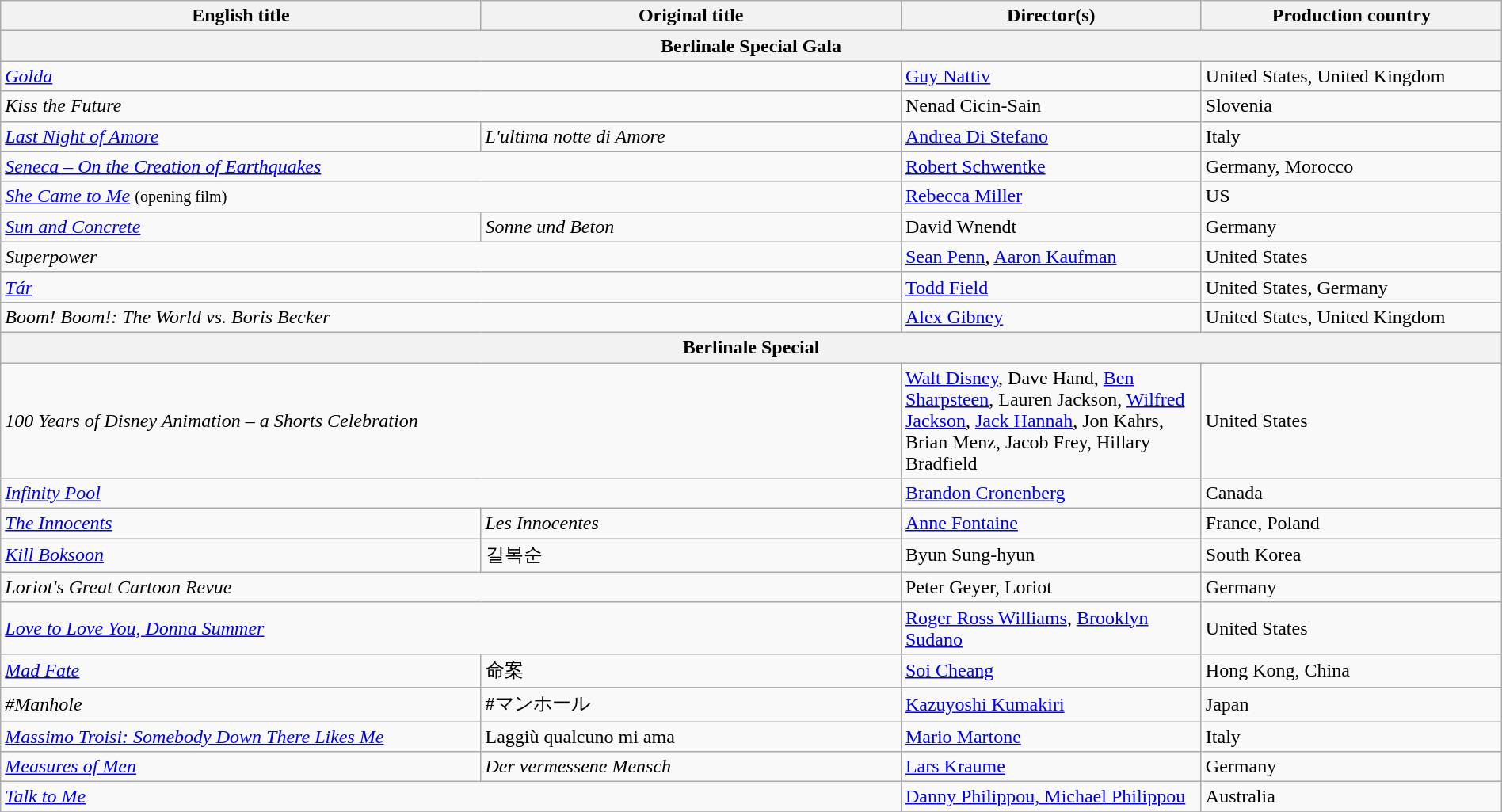<table class="wikitable" width="100%" cellpadding="5">
<tr>
<th scope="col" width="32%">English title</th>
<th scope="col" width="28%">Original title</th>
<th scope="col" width="20%">Director(s)</th>
<th scope="col" width="20%">Production country</th>
</tr>
<tr>
<th colspan="4">Berlinale Special Gala</th>
</tr>
<tr>
<td colspan=2><em><a href='#'>Golda</a></em></td>
<td><a href='#'>Guy Nattiv</a></td>
<td>United States, United Kingdom</td>
</tr>
<tr>
<td colspan="2"><em>Kiss the Future</em></td>
<td>Nenad Cicin-Sain</td>
<td>Slovenia</td>
</tr>
<tr>
<td><em><a href='#'>Last Night of Amore</a></em></td>
<td><em>L'ultima notte di Amore</em></td>
<td><a href='#'>Andrea Di Stefano</a></td>
<td>Italy</td>
</tr>
<tr>
<td colspan=2><em><a href='#'>Seneca – On the Creation of Earthquakes</a></em></td>
<td><a href='#'>Robert Schwentke</a></td>
<td>Germany, Morocco</td>
</tr>
<tr>
<td colspan=2><em><a href='#'>She Came to Me</a></em> <small>(opening film)</small></td>
<td><a href='#'>Rebecca Miller</a></td>
<td>US</td>
</tr>
<tr>
<td><em><a href='#'>Sun and Concrete</a></em></td>
<td><em>Sonne und Beton</em></td>
<td>David Wnendt</td>
<td>Germany</td>
</tr>
<tr>
<td colspan="2"><em>Superpower</em></td>
<td><a href='#'>Sean Penn</a>, <a href='#'>Aaron Kaufman</a></td>
<td>United States</td>
</tr>
<tr>
<td colspan=2><em><a href='#'>Tár</a></em></td>
<td><a href='#'>Todd Field</a></td>
<td>United States, Germany</td>
</tr>
<tr>
<td colspan=2><em>Boom! Boom!: The World vs. Boris Becker</em></td>
<td><a href='#'>Alex Gibney</a></td>
<td>United States, United Kingdom</td>
</tr>
<tr>
<th colspan="4">Berlinale Special</th>
</tr>
<tr>
<td colspan="2"><em>100 Years of Disney Animation – a Shorts Celebration</em></td>
<td><a href='#'>Walt Disney</a>, Dave Hand, <a href='#'>Ben Sharpsteen</a>, Lauren Jackson, <a href='#'>Wilfred Jackson</a>, <a href='#'>Jack Hannah</a>, Jon Kahrs, Brian Menz, Jacob Frey, Hillary Bradfield</td>
<td>United States</td>
</tr>
<tr>
<td colspan="2"><em><a href='#'>Infinity Pool</a></em></td>
<td><a href='#'>Brandon Cronenberg</a></td>
<td>Canada</td>
</tr>
<tr>
<td><em><a href='#'>The Innocents</a></em></td>
<td><em>Les Innocentes</em></td>
<td><a href='#'>Anne Fontaine</a></td>
<td>France, Poland</td>
</tr>
<tr>
<td><em><a href='#'>Kill Boksoon</a></em></td>
<td>길복순</td>
<td>Byun Sung-hyun</td>
<td>South Korea</td>
</tr>
<tr>
<td colspan="2"><em>Loriot's Great Cartoon Revue</em></td>
<td>Peter Geyer, Loriot</td>
<td>Germany</td>
</tr>
<tr>
<td colspan="2"><em><a href='#'>Love to Love You, Donna Summer</a></em></td>
<td><a href='#'>Roger Ross Williams</a>, <a href='#'>Brooklyn Sudano</a></td>
<td>United States</td>
</tr>
<tr>
<td><em><a href='#'>Mad Fate</a></em></td>
<td>命案</td>
<td><a href='#'>Soi Cheang</a></td>
<td>Hong Kong, China</td>
</tr>
<tr>
<td><em>#Manhole</em></td>
<td>#マンホール</td>
<td><a href='#'>Kazuyoshi Kumakiri</a></td>
<td>Japan</td>
</tr>
<tr>
<td><em><a href='#'>Massimo Troisi: Somebody Down There Likes Me</a></em></td>
<td>Laggiù qualcuno mi ama</td>
<td><a href='#'>Mario Martone</a></td>
<td>Italy</td>
</tr>
<tr>
<td><em><a href='#'>Measures of Men</a></em></td>
<td><em>Der vermessene Mensch</em></td>
<td><a href='#'>Lars Kraume</a></td>
<td>Germany</td>
</tr>
<tr>
<td colspan="2"><em><a href='#'>Talk to Me</a></em></td>
<td><a href='#'>Danny Philippou, Michael Philippou</a></td>
<td>Australia</td>
</tr>
<tr>
</tr>
</table>
